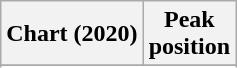<table class="wikitable sortable plainrowheaders">
<tr>
<th scope="col">Chart (2020)</th>
<th scope="col">Peak<br>position</th>
</tr>
<tr>
</tr>
<tr>
</tr>
<tr>
</tr>
</table>
